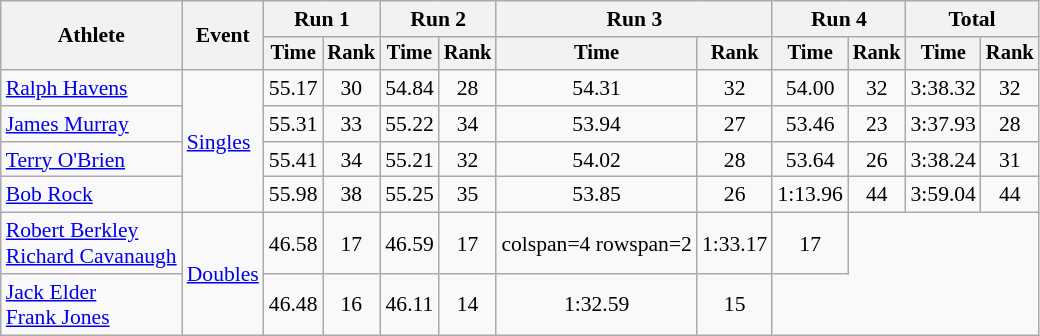<table class=wikitable style=font-size:90%;text-align:center>
<tr>
<th rowspan=2>Athlete</th>
<th rowspan=2>Event</th>
<th colspan=2>Run 1</th>
<th colspan=2>Run 2</th>
<th colspan=2>Run 3</th>
<th colspan=2>Run 4</th>
<th colspan=2>Total</th>
</tr>
<tr style=font-size:95%>
<th>Time</th>
<th>Rank</th>
<th>Time</th>
<th>Rank</th>
<th>Time</th>
<th>Rank</th>
<th>Time</th>
<th>Rank</th>
<th>Time</th>
<th>Rank</th>
</tr>
<tr>
<td align=left><a href='#'>Ralph Havens</a></td>
<td align=left rowspan=4><a href='#'>Singles</a></td>
<td>55.17</td>
<td>30</td>
<td>54.84</td>
<td>28</td>
<td>54.31</td>
<td>32</td>
<td>54.00</td>
<td>32</td>
<td>3:38.32</td>
<td>32</td>
</tr>
<tr>
<td align=left><a href='#'>James Murray</a></td>
<td>55.31</td>
<td>33</td>
<td>55.22</td>
<td>34</td>
<td>53.94</td>
<td>27</td>
<td>53.46</td>
<td>23</td>
<td>3:37.93</td>
<td>28</td>
</tr>
<tr>
<td align=left><a href='#'>Terry O'Brien</a></td>
<td>55.41</td>
<td>34</td>
<td>55.21</td>
<td>32</td>
<td>54.02</td>
<td>28</td>
<td>53.64</td>
<td>26</td>
<td>3:38.24</td>
<td>31</td>
</tr>
<tr>
<td align=left><a href='#'>Bob Rock</a></td>
<td>55.98</td>
<td>38</td>
<td>55.25</td>
<td>35</td>
<td>53.85</td>
<td>26</td>
<td>1:13.96</td>
<td>44</td>
<td>3:59.04</td>
<td>44</td>
</tr>
<tr>
<td align=left><a href='#'>Robert Berkley</a><br><a href='#'>Richard Cavanaugh</a></td>
<td align=left rowspan=2><a href='#'>Doubles</a></td>
<td>46.58</td>
<td>17</td>
<td>46.59</td>
<td>17</td>
<td>colspan=4 rowspan=2 </td>
<td>1:33.17</td>
<td>17</td>
</tr>
<tr>
<td align=left><a href='#'>Jack Elder</a><br><a href='#'>Frank Jones</a></td>
<td>46.48</td>
<td>16</td>
<td>46.11</td>
<td>14</td>
<td>1:32.59</td>
<td>15</td>
</tr>
</table>
